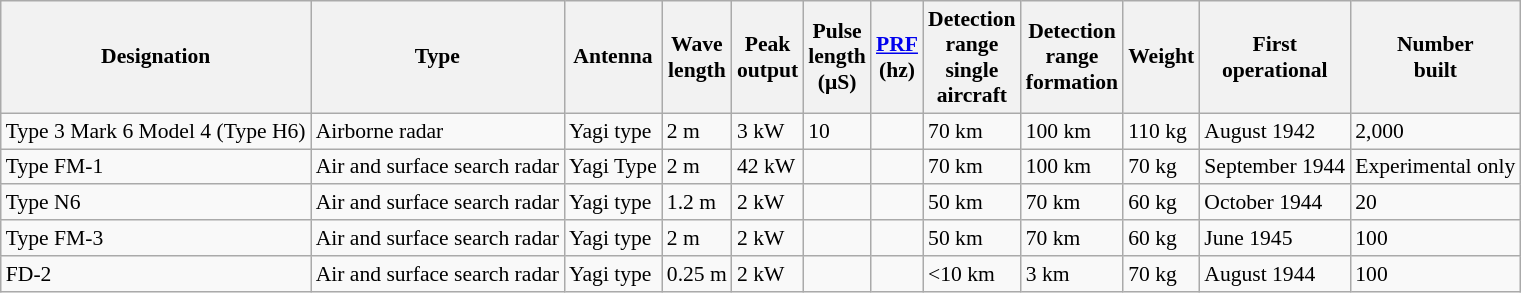<table class=wikitable style="font-size: 90%;">
<tr>
<th>Designation</th>
<th>Type</th>
<th>Antenna</th>
<th>Wave <br> length</th>
<th>Peak <br> output</th>
<th>Pulse <br> length <br> (μS)</th>
<th><a href='#'>PRF</a> <br> (hz)</th>
<th>Detection <br> range <br> single <br> aircraft</th>
<th>Detection <br> range <br> formation</th>
<th>Weight</th>
<th>First <br> operational</th>
<th>Number <br> built</th>
</tr>
<tr>
<td>Type 3 Mark 6 Model 4 (Type H6)</td>
<td>Airborne radar</td>
<td>Yagi type</td>
<td>2 m</td>
<td>3 kW</td>
<td>10</td>
<td></td>
<td>70 km</td>
<td>100 km</td>
<td>110 kg</td>
<td>August 1942</td>
<td>2,000</td>
</tr>
<tr>
<td>Type FM-1</td>
<td>Air and surface search radar</td>
<td>Yagi Type</td>
<td>2 m</td>
<td>42 kW</td>
<td></td>
<td></td>
<td>70 km</td>
<td>100 km</td>
<td>70 kg</td>
<td>September 1944</td>
<td>Experimental only</td>
</tr>
<tr>
<td>Type N6</td>
<td>Air and surface search radar</td>
<td>Yagi type</td>
<td>1.2 m</td>
<td>2 kW</td>
<td></td>
<td></td>
<td>50 km</td>
<td>70 km</td>
<td>60 kg</td>
<td>October 1944</td>
<td>20</td>
</tr>
<tr>
<td>Type FM-3</td>
<td>Air and surface search radar</td>
<td>Yagi type</td>
<td>2 m</td>
<td>2 kW</td>
<td></td>
<td></td>
<td>50 km</td>
<td>70 km</td>
<td>60 kg</td>
<td>June 1945</td>
<td>100</td>
</tr>
<tr>
<td>FD-2</td>
<td>Air and surface search radar</td>
<td>Yagi type</td>
<td>0.25 m</td>
<td>2 kW</td>
<td></td>
<td></td>
<td><10 km</td>
<td>3 km</td>
<td>70 kg</td>
<td>August 1944 </td>
<td>100</td>
</tr>
</table>
